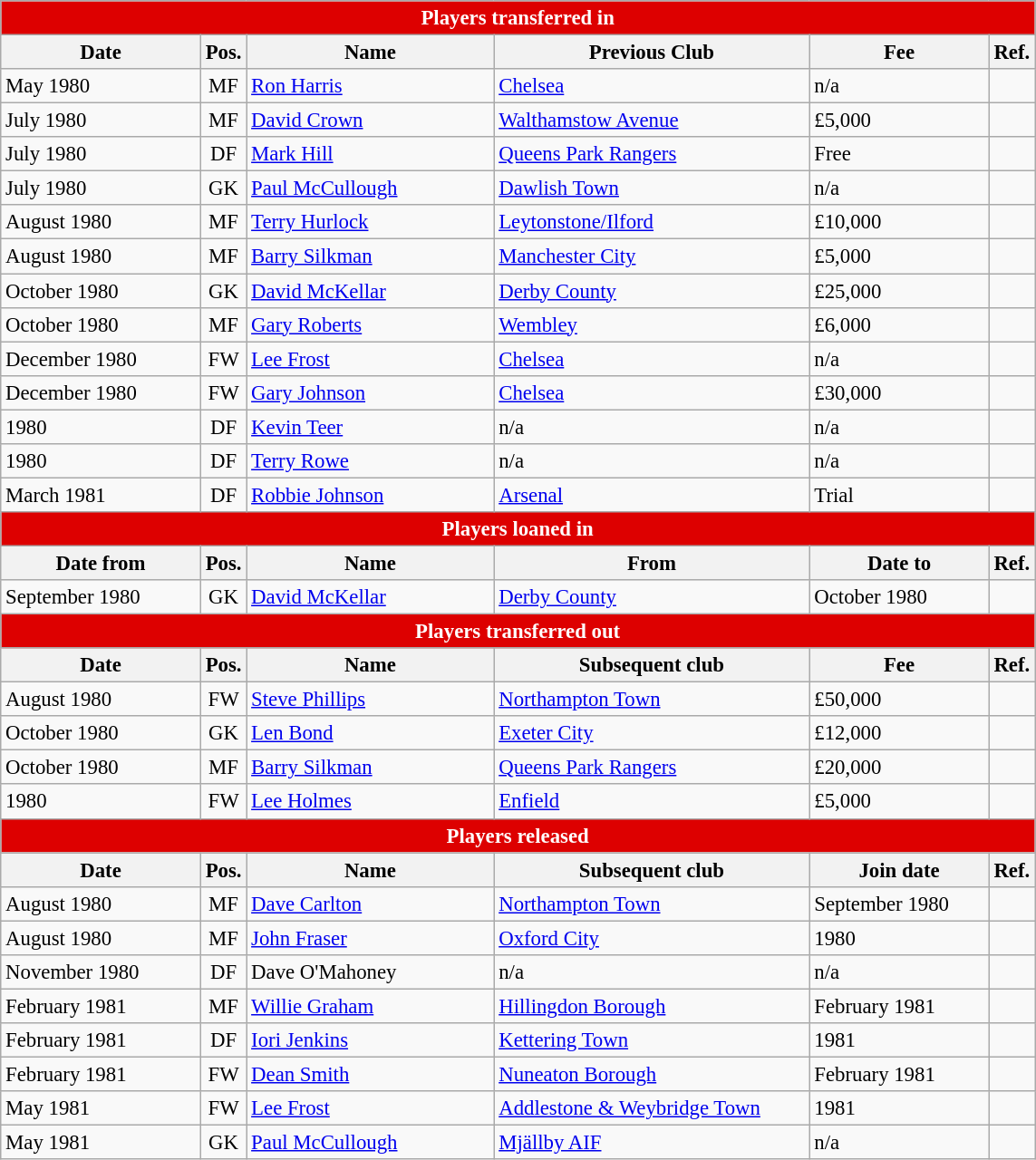<table class="wikitable" style="font-size:95%;" cellpadding="1">
<tr>
<th colspan="6" style="background:#d00; color:white; text-align:center;">Players transferred in</th>
</tr>
<tr>
<th style="width:140px;">Date</th>
<th style="width:25px;">Pos.</th>
<th style="width:175px;">Name</th>
<th style="width:225px;">Previous Club</th>
<th style="width:125px;">Fee</th>
<th style="width:25px;">Ref.</th>
</tr>
<tr>
<td>May 1980</td>
<td style="text-align:center;">MF</td>
<td> <a href='#'>Ron Harris</a></td>
<td> <a href='#'>Chelsea</a></td>
<td>n/a</td>
<td></td>
</tr>
<tr>
<td>July 1980</td>
<td style="text-align:center;">MF</td>
<td> <a href='#'>David Crown</a></td>
<td> <a href='#'>Walthamstow Avenue</a></td>
<td>£5,000</td>
<td></td>
</tr>
<tr>
<td>July 1980</td>
<td style="text-align:center;">DF</td>
<td> <a href='#'>Mark Hill</a></td>
<td> <a href='#'>Queens Park Rangers</a></td>
<td>Free</td>
<td></td>
</tr>
<tr>
<td>July 1980</td>
<td style="text-align:center;">GK</td>
<td> <a href='#'>Paul McCullough</a></td>
<td> <a href='#'>Dawlish Town</a></td>
<td>n/a</td>
<td></td>
</tr>
<tr>
<td>August 1980</td>
<td style="text-align:center;">MF</td>
<td> <a href='#'>Terry Hurlock</a></td>
<td> <a href='#'>Leytonstone/Ilford</a></td>
<td>£10,000</td>
<td></td>
</tr>
<tr>
<td>August 1980</td>
<td style="text-align:center;">MF</td>
<td> <a href='#'>Barry Silkman</a></td>
<td> <a href='#'>Manchester City</a></td>
<td>£5,000</td>
<td></td>
</tr>
<tr>
<td>October 1980</td>
<td style="text-align:center;">GK</td>
<td> <a href='#'>David McKellar</a></td>
<td> <a href='#'>Derby County</a></td>
<td>£25,000</td>
<td></td>
</tr>
<tr>
<td>October 1980</td>
<td style="text-align:center;">MF</td>
<td> <a href='#'>Gary Roberts</a></td>
<td> <a href='#'>Wembley</a></td>
<td>£6,000</td>
<td></td>
</tr>
<tr>
<td>December 1980</td>
<td style="text-align:center;">FW</td>
<td> <a href='#'>Lee Frost</a></td>
<td> <a href='#'>Chelsea</a></td>
<td>n/a</td>
<td></td>
</tr>
<tr>
<td>December 1980</td>
<td style="text-align:center;">FW</td>
<td> <a href='#'>Gary Johnson</a></td>
<td> <a href='#'>Chelsea</a></td>
<td>£30,000</td>
<td></td>
</tr>
<tr>
<td>1980</td>
<td style="text-align:center;">DF</td>
<td> <a href='#'>Kevin Teer</a></td>
<td>n/a</td>
<td>n/a</td>
<td></td>
</tr>
<tr>
<td>1980</td>
<td style="text-align:center;">DF</td>
<td> <a href='#'>Terry Rowe</a></td>
<td>n/a</td>
<td>n/a</td>
<td></td>
</tr>
<tr>
<td>March 1981</td>
<td style="text-align:center;">DF</td>
<td> <a href='#'>Robbie Johnson</a></td>
<td> <a href='#'>Arsenal</a></td>
<td>Trial</td>
<td></td>
</tr>
<tr>
<th colspan="6" style="background:#d00; color:white; text-align:center;">Players loaned in</th>
</tr>
<tr>
<th>Date from</th>
<th>Pos.</th>
<th>Name</th>
<th>From</th>
<th>Date to</th>
<th>Ref.</th>
</tr>
<tr>
<td>September 1980</td>
<td style="text-align:center;">GK</td>
<td> <a href='#'>David McKellar</a></td>
<td> <a href='#'>Derby County</a></td>
<td>October 1980</td>
<td></td>
</tr>
<tr>
<th colspan="6" style="background:#d00; color:white; text-align:center;">Players transferred out</th>
</tr>
<tr>
<th>Date</th>
<th>Pos.</th>
<th>Name</th>
<th>Subsequent club</th>
<th>Fee</th>
<th>Ref.</th>
</tr>
<tr>
<td>August 1980</td>
<td style="text-align:center;">FW</td>
<td> <a href='#'>Steve Phillips</a></td>
<td> <a href='#'>Northampton Town</a></td>
<td>£50,000</td>
<td></td>
</tr>
<tr>
<td>October 1980</td>
<td style="text-align:center;">GK</td>
<td> <a href='#'>Len Bond</a></td>
<td> <a href='#'>Exeter City</a></td>
<td>£12,000</td>
<td></td>
</tr>
<tr>
<td>October 1980</td>
<td style="text-align:center;">MF</td>
<td> <a href='#'>Barry Silkman</a></td>
<td> <a href='#'>Queens Park Rangers</a></td>
<td>£20,000</td>
<td></td>
</tr>
<tr>
<td>1980</td>
<td style="text-align:center;">FW</td>
<td> <a href='#'>Lee Holmes</a></td>
<td> <a href='#'>Enfield</a></td>
<td>£5,000</td>
<td></td>
</tr>
<tr>
<th colspan="6" style="background:#d00; color:white; text-align:center;">Players released</th>
</tr>
<tr>
<th>Date</th>
<th>Pos.</th>
<th>Name</th>
<th>Subsequent club</th>
<th>Join date</th>
<th>Ref.</th>
</tr>
<tr>
<td>August 1980</td>
<td style="text-align:center;">MF</td>
<td> <a href='#'>Dave Carlton</a></td>
<td> <a href='#'>Northampton Town</a></td>
<td>September 1980</td>
<td></td>
</tr>
<tr>
<td>August 1980</td>
<td style="text-align:center;">MF</td>
<td> <a href='#'>John Fraser</a></td>
<td> <a href='#'>Oxford City</a></td>
<td>1980</td>
<td></td>
</tr>
<tr>
<td>November 1980</td>
<td style="text-align:center;">DF</td>
<td> Dave O'Mahoney</td>
<td>n/a</td>
<td>n/a</td>
<td></td>
</tr>
<tr>
<td>February 1981</td>
<td style="text-align:center;">MF</td>
<td> <a href='#'>Willie Graham</a></td>
<td> <a href='#'>Hillingdon Borough</a></td>
<td>February 1981</td>
<td></td>
</tr>
<tr>
<td>February 1981</td>
<td style="text-align:center;">DF</td>
<td> <a href='#'>Iori Jenkins</a></td>
<td> <a href='#'>Kettering Town</a></td>
<td>1981</td>
<td></td>
</tr>
<tr>
<td>February 1981</td>
<td style="text-align:center;">FW</td>
<td> <a href='#'>Dean Smith</a></td>
<td> <a href='#'>Nuneaton Borough</a></td>
<td>February 1981</td>
<td></td>
</tr>
<tr>
<td>May 1981</td>
<td style="text-align:center;">FW</td>
<td> <a href='#'>Lee Frost</a></td>
<td> <a href='#'>Addlestone & Weybridge Town</a></td>
<td>1981</td>
<td></td>
</tr>
<tr>
<td>May 1981</td>
<td style="text-align:center;">GK</td>
<td> <a href='#'>Paul McCullough</a></td>
<td> <a href='#'>Mjällby AIF</a></td>
<td>n/a</td>
<td></td>
</tr>
</table>
